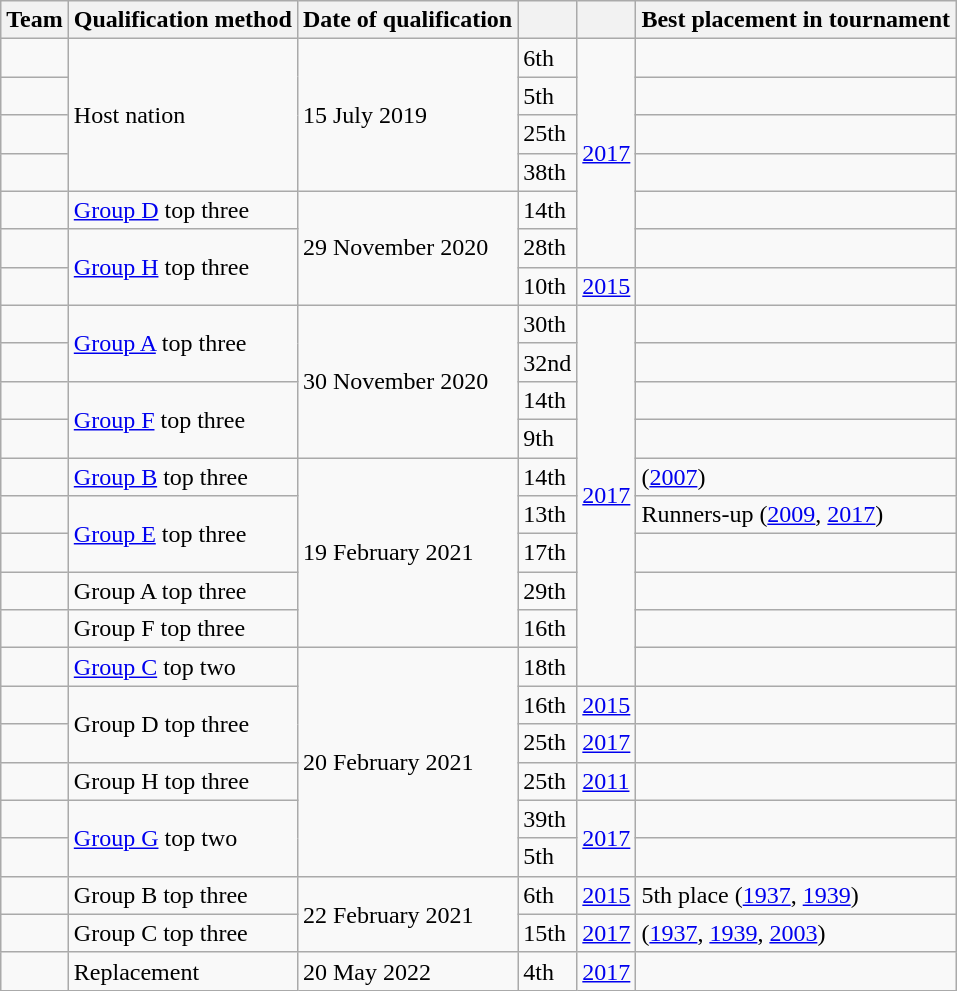<table class="wikitable sortable">
<tr>
<th>Team</th>
<th>Qualification method</th>
<th>Date of qualification</th>
<th></th>
<th></th>
<th>Best placement in tournament</th>
</tr>
<tr>
<td></td>
<td rowspan=4>Host nation</td>
<td rowspan=4>15 July 2019</td>
<td>6th</td>
<td rowspan=6><a href='#'>2017</a></td>
<td></td>
</tr>
<tr>
<td></td>
<td>5th</td>
<td></td>
</tr>
<tr>
<td></td>
<td>25th</td>
<td></td>
</tr>
<tr>
<td></td>
<td>38th</td>
<td></td>
</tr>
<tr>
<td></td>
<td><a href='#'>Group D</a> top three</td>
<td rowspan=3>29 November 2020</td>
<td>14th</td>
<td></td>
</tr>
<tr>
<td></td>
<td rowspan=2><a href='#'>Group H</a> top three</td>
<td>28th</td>
<td></td>
</tr>
<tr>
<td></td>
<td>10th</td>
<td><a href='#'>2015</a></td>
<td></td>
</tr>
<tr>
<td></td>
<td rowspan=2><a href='#'>Group A</a> top three</td>
<td rowspan=4>30 November 2020</td>
<td>30th</td>
<td rowspan=10><a href='#'>2017</a></td>
<td></td>
</tr>
<tr>
<td></td>
<td>32nd</td>
<td></td>
</tr>
<tr>
<td></td>
<td rowspan=2><a href='#'>Group F</a> top three</td>
<td>14th</td>
<td></td>
</tr>
<tr>
<td></td>
<td>9th</td>
<td></td>
</tr>
<tr>
<td><s></s></td>
<td><a href='#'>Group B</a> top three</td>
<td rowspan=5>19 February 2021</td>
<td>14th</td>
<td> (<a href='#'>2007</a>)</td>
</tr>
<tr>
<td></td>
<td rowspan=2><a href='#'>Group E</a> top three</td>
<td>13th</td>
<td>Runners-up (<a href='#'>2009</a>, <a href='#'>2017</a>)</td>
</tr>
<tr>
<td></td>
<td>17th</td>
<td></td>
</tr>
<tr>
<td></td>
<td>Group A top three</td>
<td>29th</td>
<td></td>
</tr>
<tr>
<td></td>
<td>Group F top three</td>
<td>16th</td>
<td></td>
</tr>
<tr>
<td></td>
<td><a href='#'>Group C</a> top two</td>
<td rowspan=6>20 February 2021</td>
<td>18th</td>
<td></td>
</tr>
<tr>
<td></td>
<td rowspan=2>Group D top three</td>
<td>16th</td>
<td><a href='#'>2015</a></td>
<td></td>
</tr>
<tr>
<td></td>
<td>25th</td>
<td><a href='#'>2017</a></td>
<td></td>
</tr>
<tr>
<td></td>
<td>Group H top three</td>
<td>25th</td>
<td><a href='#'>2011</a></td>
<td></td>
</tr>
<tr>
<td></td>
<td rowspan=2><a href='#'>Group G</a> top two</td>
<td>39th</td>
<td rowspan=2><a href='#'>2017</a></td>
<td></td>
</tr>
<tr>
<td></td>
<td>5th</td>
<td></td>
</tr>
<tr>
<td></td>
<td>Group B top three</td>
<td rowspan=2>22 February 2021</td>
<td>6th</td>
<td><a href='#'>2015</a></td>
<td>5th place (<a href='#'>1937</a>, <a href='#'>1939</a>)</td>
</tr>
<tr>
<td></td>
<td>Group C top three</td>
<td>15th</td>
<td><a href='#'>2017</a></td>
<td> (<a href='#'>1937</a>, <a href='#'>1939</a>, <a href='#'>2003</a>)</td>
</tr>
<tr>
<td></td>
<td>Replacement</td>
<td>20 May 2022</td>
<td>4th</td>
<td><a href='#'>2017</a></td>
<td></td>
</tr>
</table>
